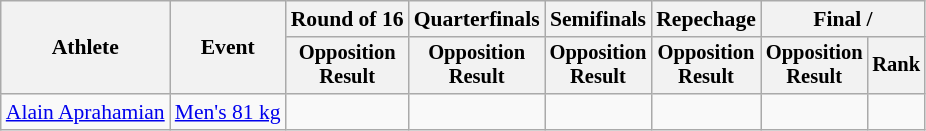<table class="wikitable" style="font-size:90%">
<tr>
<th rowspan=2>Athlete</th>
<th rowspan=2>Event</th>
<th>Round of 16</th>
<th>Quarterfinals</th>
<th>Semifinals</th>
<th>Repechage</th>
<th colspan=2>Final / </th>
</tr>
<tr style="font-size:95%">
<th>Opposition<br>Result</th>
<th>Opposition<br>Result</th>
<th>Opposition<br>Result</th>
<th>Opposition<br>Result</th>
<th>Opposition<br>Result</th>
<th>Rank</th>
</tr>
<tr align=center>
<td align=left><a href='#'>Alain Aprahamian</a></td>
<td align=left><a href='#'>Men's 81 kg</a></td>
<td></td>
<td></td>
<td></td>
<td></td>
<td></td>
<td></td>
</tr>
</table>
